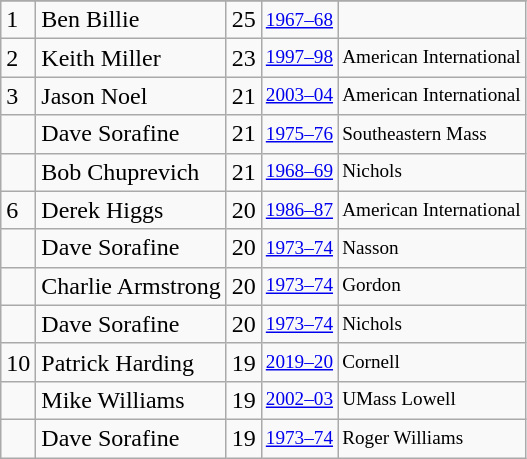<table class="wikitable">
<tr>
</tr>
<tr>
<td>1</td>
<td>Ben Billie</td>
<td>25</td>
<td style="font-size:80%;"><a href='#'>1967–68</a></td>
<td style="font-size:80%;"></td>
</tr>
<tr>
<td>2</td>
<td>Keith Miller</td>
<td>23</td>
<td style="font-size:80%;"><a href='#'>1997–98</a></td>
<td style="font-size:80%;">American International</td>
</tr>
<tr>
<td>3</td>
<td>Jason Noel</td>
<td>21</td>
<td style="font-size:80%;"><a href='#'>2003–04</a></td>
<td style="font-size:80%;">American International</td>
</tr>
<tr>
<td></td>
<td>Dave Sorafine</td>
<td>21</td>
<td style="font-size:80%;"><a href='#'>1975–76</a></td>
<td style="font-size:80%;">Southeastern Mass</td>
</tr>
<tr>
<td></td>
<td>Bob Chuprevich</td>
<td>21</td>
<td style="font-size:80%;"><a href='#'>1968–69</a></td>
<td style="font-size:80%;">Nichols</td>
</tr>
<tr>
<td>6</td>
<td>Derek Higgs</td>
<td>20</td>
<td style="font-size:80%;"><a href='#'>1986–87</a></td>
<td style="font-size:80%;">American International</td>
</tr>
<tr>
<td></td>
<td>Dave Sorafine</td>
<td>20</td>
<td style="font-size:80%;"><a href='#'>1973–74</a></td>
<td style="font-size:80%;">Nasson</td>
</tr>
<tr>
<td></td>
<td>Charlie Armstrong</td>
<td>20</td>
<td style="font-size:80%;"><a href='#'>1973–74</a></td>
<td style="font-size:80%;">Gordon</td>
</tr>
<tr>
<td></td>
<td>Dave Sorafine</td>
<td>20</td>
<td style="font-size:80%;"><a href='#'>1973–74</a></td>
<td style="font-size:80%;">Nichols</td>
</tr>
<tr>
<td>10</td>
<td>Patrick Harding</td>
<td>19</td>
<td style="font-size:80%;"><a href='#'>2019–20</a></td>
<td style="font-size:80%;">Cornell</td>
</tr>
<tr>
<td></td>
<td>Mike Williams</td>
<td>19</td>
<td style="font-size:80%;"><a href='#'>2002–03</a></td>
<td style="font-size:80%;">UMass Lowell</td>
</tr>
<tr>
<td></td>
<td>Dave Sorafine</td>
<td>19</td>
<td style="font-size:80%;"><a href='#'>1973–74</a></td>
<td style="font-size:80%;">Roger Williams</td>
</tr>
</table>
